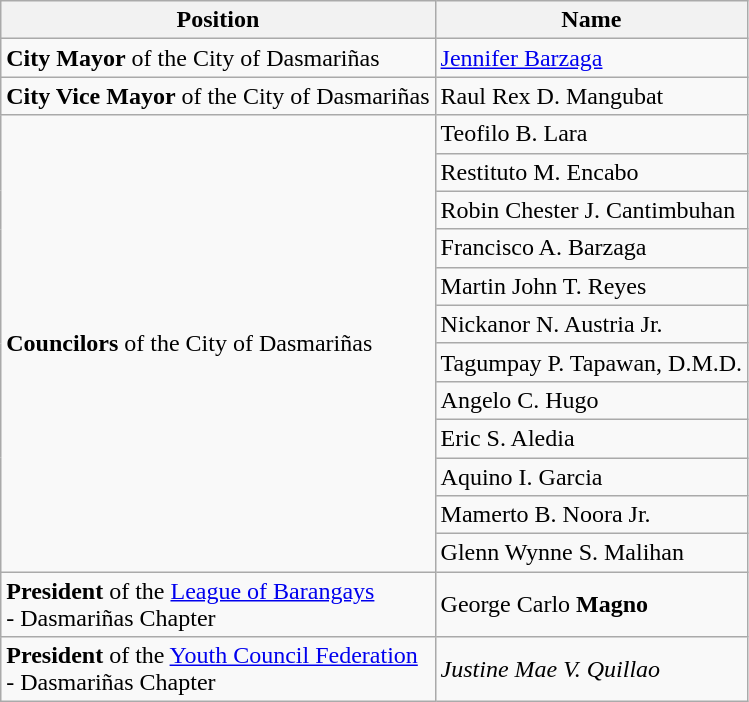<table class="wikitable">
<tr>
<th>Position</th>
<th>Name</th>
</tr>
<tr>
<td><strong>City Mayor</strong> of the City of Dasmariñas</td>
<td><a href='#'>Jennifer Barzaga</a></td>
</tr>
<tr>
<td><strong>City Vice Mayor</strong> of the City of Dasmariñas</td>
<td>Raul Rex D. Mangubat</td>
</tr>
<tr>
<td rowspan=12><strong>Councilors</strong> of the City of Dasmariñas</td>
<td>Teofilo B. Lara</td>
</tr>
<tr>
<td>Restituto M. Encabo</td>
</tr>
<tr>
<td>Robin Chester J. Cantimbuhan</td>
</tr>
<tr>
<td>Francisco A. Barzaga</td>
</tr>
<tr>
<td>Martin John T. Reyes</td>
</tr>
<tr>
<td>Nickanor N. Austria Jr.</td>
</tr>
<tr>
<td>Tagumpay P. Tapawan, D.M.D.</td>
</tr>
<tr>
<td>Angelo C. Hugo</td>
</tr>
<tr>
<td>Eric S. Aledia</td>
</tr>
<tr>
<td>Aquino I. Garcia</td>
</tr>
<tr>
<td>Mamerto B. Noora Jr.</td>
</tr>
<tr>
<td>Glenn Wynne S. Malihan</td>
</tr>
<tr>
<td><strong>President</strong> of the <a href='#'>League of Barangays</a><br>- Dasmariñas Chapter</td>
<td>George Carlo  <strong>Magno</strong></td>
</tr>
<tr>
<td><strong>President</strong> of the <a href='#'>Youth Council Federation</a><br>- Dasmariñas Chapter</td>
<td><em>Justine Mae V. Quillao</em></td>
</tr>
</table>
